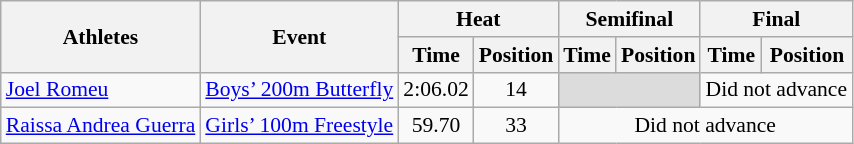<table class="wikitable" border="1" style="font-size:90%">
<tr>
<th rowspan=2>Athletes</th>
<th rowspan=2>Event</th>
<th colspan=2>Heat</th>
<th colspan=2>Semifinal</th>
<th colspan=2>Final</th>
</tr>
<tr>
<th>Time</th>
<th>Position</th>
<th>Time</th>
<th>Position</th>
<th>Time</th>
<th>Position</th>
</tr>
<tr>
<td rowspan=1><a href='#'>Joel Romeu</a></td>
<td><a href='#'>Boys’ 200m Butterfly</a></td>
<td align=center>2:06.02</td>
<td align=center>14</td>
<td colspan=2 bgcolor=#DCDCDC></td>
<td colspan="2" align=center>Did not advance</td>
</tr>
<tr>
<td rowspan=1><a href='#'>Raissa Andrea Guerra</a></td>
<td><a href='#'>Girls’ 100m Freestyle</a></td>
<td align=center>59.70</td>
<td align=center>33</td>
<td colspan="4" align=center>Did not advance</td>
</tr>
</table>
